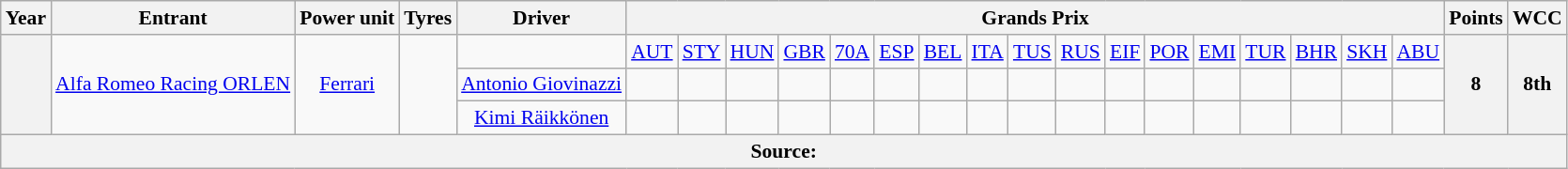<table class="wikitable" style="text-align:center; font-size:90%">
<tr>
<th>Year</th>
<th>Entrant</th>
<th>Power unit</th>
<th>Tyres</th>
<th>Driver</th>
<th colspan="17">Grands Prix</th>
<th>Points</th>
<th>WCC</th>
</tr>
<tr>
<th rowspan="3"></th>
<td rowspan="3"><a href='#'>Alfa Romeo Racing ORLEN</a></td>
<td rowspan="3"><a href='#'>Ferrari</a></td>
<td rowspan="3"></td>
<td></td>
<td><a href='#'>AUT</a></td>
<td><a href='#'>STY</a></td>
<td><a href='#'>HUN</a></td>
<td><a href='#'>GBR</a></td>
<td><a href='#'>70A</a></td>
<td><a href='#'>ESP</a></td>
<td><a href='#'>BEL</a></td>
<td><a href='#'>ITA</a></td>
<td><a href='#'>TUS</a></td>
<td><a href='#'>RUS</a></td>
<td><a href='#'>EIF</a></td>
<td><a href='#'>POR</a></td>
<td><a href='#'>EMI</a></td>
<td><a href='#'>TUR</a></td>
<td><a href='#'>BHR</a></td>
<td><a href='#'>SKH</a></td>
<td><a href='#'>ABU</a></td>
<th rowspan="3">8</th>
<th rowspan="3">8th</th>
</tr>
<tr>
<td> <a href='#'>Antonio Giovinazzi</a></td>
<td></td>
<td></td>
<td></td>
<td></td>
<td></td>
<td></td>
<td></td>
<td></td>
<td></td>
<td></td>
<td></td>
<td></td>
<td></td>
<td></td>
<td></td>
<td></td>
<td></td>
</tr>
<tr>
<td> <a href='#'>Kimi Räikkönen</a></td>
<td></td>
<td></td>
<td></td>
<td></td>
<td></td>
<td></td>
<td></td>
<td></td>
<td></td>
<td></td>
<td></td>
<td></td>
<td></td>
<td></td>
<td></td>
<td></td>
<td></td>
</tr>
<tr>
<th colspan=24>Source:</th>
</tr>
</table>
